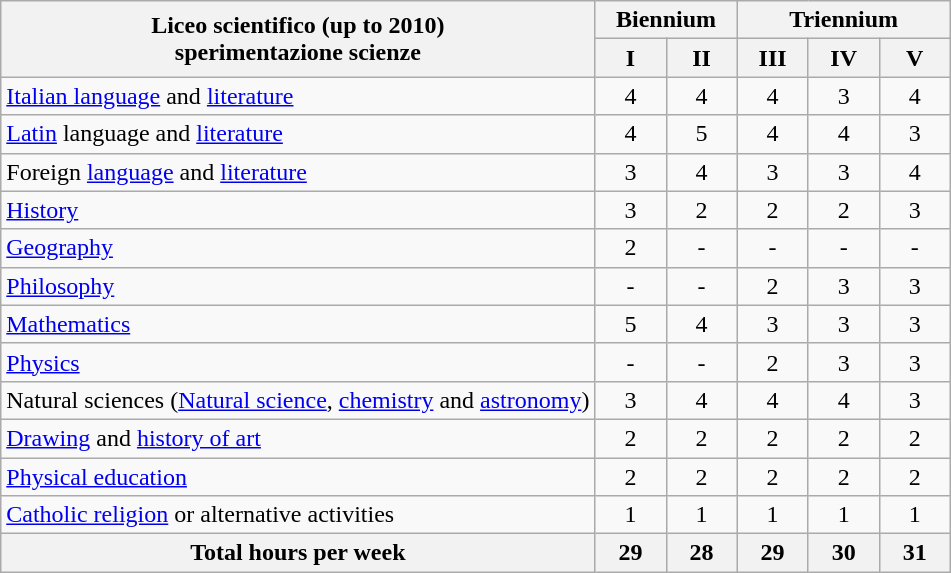<table class="wikitable">
<tr>
<th rowspan="2">Liceo scientifico (up to 2010) <br> sperimentazione scienze</th>
<th colspan="2">Biennium</th>
<th colspan="3">Triennium</th>
</tr>
<tr>
<th width=40>I</th>
<th width=40>II</th>
<th width=40>III</th>
<th width=40>IV</th>
<th width=40>V</th>
</tr>
<tr align="center">
<td align="left"><a href='#'>Italian language</a> and <a href='#'>literature</a></td>
<td>4</td>
<td>4</td>
<td>4</td>
<td>3</td>
<td>4</td>
</tr>
<tr align="center">
<td align="left"><a href='#'>Latin</a> language and <a href='#'>literature</a></td>
<td>4</td>
<td>5</td>
<td>4</td>
<td>4</td>
<td>3</td>
</tr>
<tr align="center">
<td align="left">Foreign <a href='#'>language</a> and <a href='#'>literature</a></td>
<td>3</td>
<td>4</td>
<td>3</td>
<td>3</td>
<td>4</td>
</tr>
<tr align="center">
<td align="left"><a href='#'>History</a></td>
<td>3</td>
<td>2</td>
<td>2</td>
<td>2</td>
<td>3</td>
</tr>
<tr align="center">
<td align="left"><a href='#'>Geography</a></td>
<td>2</td>
<td>-</td>
<td>-</td>
<td>-</td>
<td>-</td>
</tr>
<tr align="center">
<td align="left"><a href='#'>Philosophy</a></td>
<td>-</td>
<td>-</td>
<td>2</td>
<td>3</td>
<td>3</td>
</tr>
<tr align="center">
<td align="left"><a href='#'>Mathematics</a></td>
<td>5</td>
<td>4</td>
<td>3</td>
<td>3</td>
<td>3</td>
</tr>
<tr align="center">
<td align="left"><a href='#'>Physics</a></td>
<td>-</td>
<td>-</td>
<td>2</td>
<td>3</td>
<td>3</td>
</tr>
<tr align="center">
<td align="left">Natural sciences (<a href='#'>Natural science</a>, <a href='#'>chemistry</a> and <a href='#'>astronomy</a>)</td>
<td>3</td>
<td>4</td>
<td>4</td>
<td>4</td>
<td>3</td>
</tr>
<tr align="center">
<td align="left"><a href='#'>Drawing</a> and <a href='#'>history of art</a></td>
<td>2</td>
<td>2</td>
<td>2</td>
<td>2</td>
<td>2</td>
</tr>
<tr align="center">
<td align="left"><a href='#'>Physical education</a></td>
<td>2</td>
<td>2</td>
<td>2</td>
<td>2</td>
<td>2</td>
</tr>
<tr align="center">
<td align="left"><a href='#'>Catholic religion</a> or alternative activities</td>
<td>1</td>
<td>1</td>
<td>1</td>
<td>1</td>
<td>1</td>
</tr>
<tr>
<th>Total hours per week</th>
<th>29</th>
<th>28</th>
<th>29</th>
<th>30</th>
<th>31</th>
</tr>
</table>
